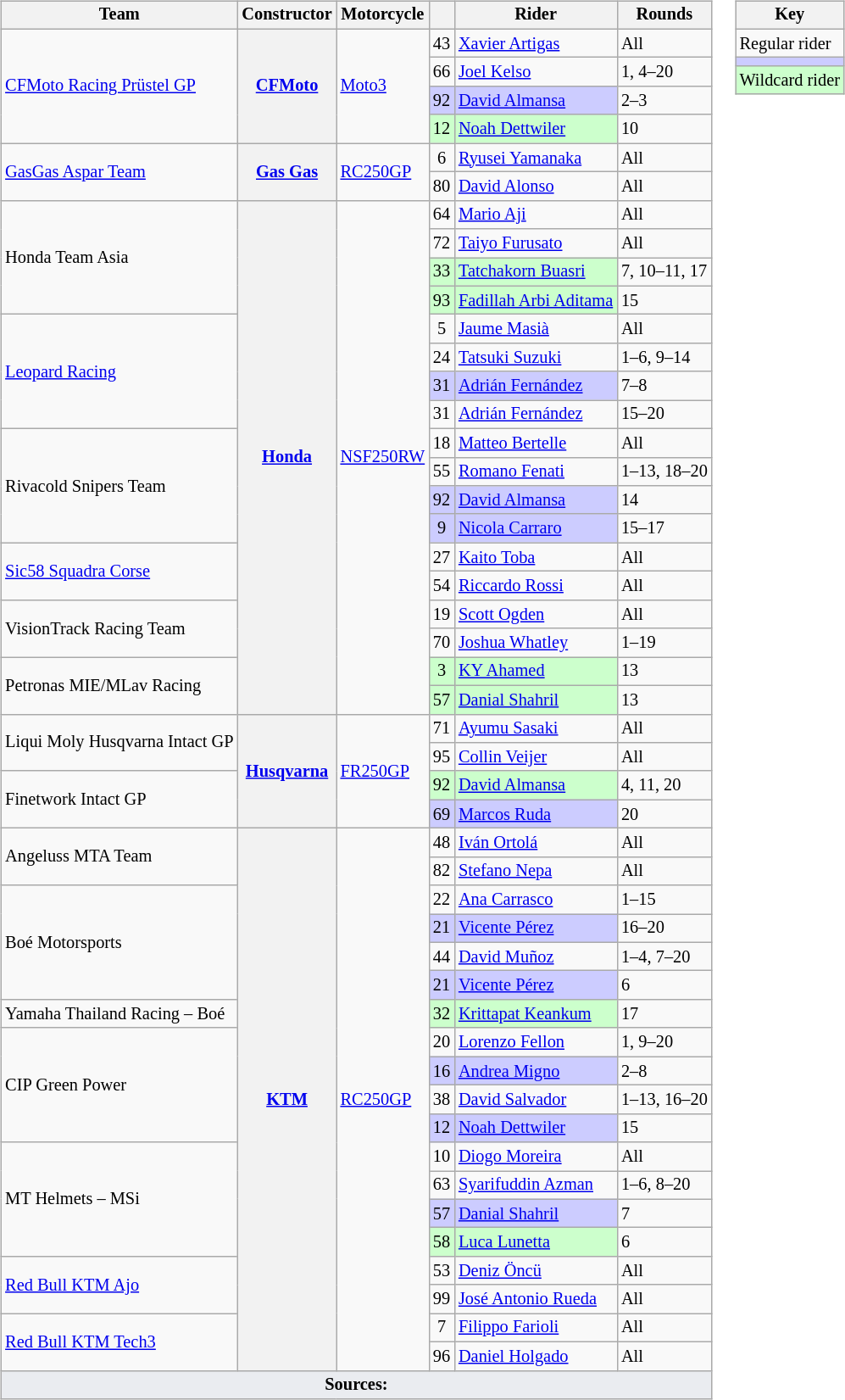<table>
<tr>
<td><br><table class="wikitable" style="font-size: 85%;">
<tr>
<th>Team</th>
<th>Constructor</th>
<th>Motorcycle</th>
<th></th>
<th>Rider</th>
<th>Rounds</th>
</tr>
<tr>
<td rowspan=4> <a href='#'>CFMoto Racing Prüstel GP</a></td>
<th rowspan=4><a href='#'>CFMoto</a></th>
<td rowspan=4><a href='#'>Moto3</a></td>
<td align="center">43</td>
<td> <a href='#'>Xavier Artigas</a></td>
<td>All</td>
</tr>
<tr>
<td align="center">66</td>
<td> <a href='#'>Joel Kelso</a></td>
<td>1, 4–20</td>
</tr>
<tr>
<td style="background:#ccccff;" align="center">92</td>
<td style="background:#ccccff;"> <a href='#'>David Almansa</a></td>
<td>2–3</td>
</tr>
<tr>
<td style="background:#ccffcc;" align=center>12</td>
<td style="background:#ccffcc;"> <a href='#'>Noah Dettwiler</a></td>
<td>10</td>
</tr>
<tr>
<td rowspan=2> <a href='#'>GasGas Aspar Team</a></td>
<th rowspan=2><a href='#'>Gas Gas</a></th>
<td rowspan=2><a href='#'>RC250GP</a></td>
<td align="center">6</td>
<td> <a href='#'>Ryusei Yamanaka</a></td>
<td>All</td>
</tr>
<tr>
<td align="center">80</td>
<td> <a href='#'>David Alonso</a></td>
<td>All</td>
</tr>
<tr>
<td rowspan=4> Honda Team Asia</td>
<th rowspan=18><a href='#'>Honda</a></th>
<td rowspan=18><a href='#'>NSF250RW</a></td>
<td align="center">64</td>
<td> <a href='#'>Mario Aji</a></td>
<td>All</td>
</tr>
<tr>
<td align="center">72</td>
<td> <a href='#'>Taiyo Furusato</a></td>
<td>All</td>
</tr>
<tr>
<td style="background:#ccffcc;" align=center>33</td>
<td style="background:#ccffcc;"> <a href='#'>Tatchakorn Buasri</a></td>
<td>7, 10–11, 17</td>
</tr>
<tr>
<td style="background:#ccffcc;" align=center>93</td>
<td style="background:#ccffcc;" nowrap> <a href='#'>Fadillah Arbi Aditama</a></td>
<td>15</td>
</tr>
<tr>
<td rowspan=4> <a href='#'>Leopard Racing</a></td>
<td align="center">5</td>
<td> <a href='#'>Jaume Masià</a></td>
<td>All</td>
</tr>
<tr>
<td align="center">24</td>
<td> <a href='#'>Tatsuki Suzuki</a></td>
<td nowrap>1–6, 9–14</td>
</tr>
<tr>
<td style="background:#ccccff;" align="center">31</td>
<td style="background:#ccccff;"> <a href='#'>Adrián Fernández</a></td>
<td>7–8</td>
</tr>
<tr>
<td align="center">31</td>
<td> <a href='#'>Adrián Fernández</a></td>
<td>15–20</td>
</tr>
<tr>
<td rowspan=4> Rivacold Snipers Team</td>
<td align="center">18</td>
<td> <a href='#'>Matteo Bertelle</a></td>
<td>All</td>
</tr>
<tr>
<td align="center">55</td>
<td> <a href='#'>Romano Fenati</a></td>
<td>1–13, 18–20</td>
</tr>
<tr>
<td style="background:#ccccff;" align="center">92</td>
<td style="background:#ccccff;"> <a href='#'>David Almansa</a></td>
<td>14</td>
</tr>
<tr>
<td style="background:#ccccff;" align="center">9</td>
<td style="background:#ccccff;"> <a href='#'>Nicola Carraro</a></td>
<td>15–17</td>
</tr>
<tr>
<td rowspan=2> <a href='#'>Sic58 Squadra Corse</a></td>
<td align="center">27</td>
<td> <a href='#'>Kaito Toba</a></td>
<td>All</td>
</tr>
<tr>
<td align="center">54</td>
<td> <a href='#'>Riccardo Rossi</a></td>
<td>All</td>
</tr>
<tr>
<td rowspan=2> VisionTrack Racing Team</td>
<td align="center">19</td>
<td> <a href='#'>Scott Ogden</a></td>
<td>All</td>
</tr>
<tr>
<td align="center">70</td>
<td> <a href='#'>Joshua Whatley</a></td>
<td>1–19</td>
</tr>
<tr>
<td rowspan=2> Petronas MIE/MLav Racing</td>
<td style="background:#ccffcc;" align="center">3</td>
<td style="background:#ccffcc;"> <a href='#'>KY Ahamed</a></td>
<td>13</td>
</tr>
<tr>
<td style="background:#ccffcc;" align="center">57</td>
<td style="background:#ccffcc;"> <a href='#'>Danial Shahril</a></td>
<td>13</td>
</tr>
<tr>
<td nowrap rowspan=2> Liqui Moly Husqvarna Intact GP</td>
<th rowspan="4"><a href='#'>Husqvarna</a></th>
<td rowspan="4"><a href='#'>FR250GP</a></td>
<td align="center">71</td>
<td> <a href='#'>Ayumu Sasaki</a></td>
<td>All</td>
</tr>
<tr>
<td align="center">95</td>
<td> <a href='#'>Collin Veijer</a></td>
<td>All</td>
</tr>
<tr>
<td rowspan="2"> Finetwork Intact GP</td>
<td style="background:#ccffcc;" align="center">92</td>
<td style="background:#ccffcc;"> <a href='#'>David Almansa</a></td>
<td>4, 11, 20</td>
</tr>
<tr>
<td style="background:#ccccff;" align="center">69</td>
<td style="background:#ccccff;"> <a href='#'>Marcos Ruda</a></td>
<td>20</td>
</tr>
<tr>
<td rowspan=2> Angeluss MTA Team</td>
<th rowspan=19><a href='#'>KTM</a></th>
<td rowspan=19><a href='#'>RC250GP</a></td>
<td align="center">48</td>
<td> <a href='#'>Iván Ortolá</a></td>
<td>All</td>
</tr>
<tr>
<td align="center">82</td>
<td> <a href='#'>Stefano Nepa</a></td>
<td>All</td>
</tr>
<tr>
<td rowspan=4> Boé Motorsports</td>
<td align="center">22</td>
<td> <a href='#'>Ana Carrasco</a></td>
<td>1–15</td>
</tr>
<tr>
<td style="background:#ccccff;" align="center">21</td>
<td style="background:#ccccff;"> <a href='#'>Vicente Pérez</a></td>
<td>16–20</td>
</tr>
<tr>
<td align="center">44</td>
<td> <a href='#'>David Muñoz</a></td>
<td>1–4, 7–20</td>
</tr>
<tr>
<td style="background:#ccccff;" align="center">21</td>
<td style="background:#ccccff;"> <a href='#'>Vicente Pérez</a></td>
<td>6</td>
</tr>
<tr>
<td> Yamaha Thailand Racing – Boé</td>
<td style="background:#ccffcc;" align=center>32</td>
<td style="background:#ccffcc;"> <a href='#'>Krittapat Keankum</a></td>
<td>17</td>
</tr>
<tr>
<td rowspan=4> CIP Green Power</td>
<td align="center">20</td>
<td> <a href='#'>Lorenzo Fellon</a></td>
<td>1, 9–20</td>
</tr>
<tr>
<td style="background:#ccccff;" align="center">16</td>
<td style="background:#ccccff;"> <a href='#'>Andrea Migno</a></td>
<td>2–8</td>
</tr>
<tr>
<td align="center">38</td>
<td> <a href='#'>David Salvador</a></td>
<td>1–13, 16–20</td>
</tr>
<tr>
<td style="background:#ccccff;" align="center">12</td>
<td style="background:#ccccff;"> <a href='#'>Noah Dettwiler</a></td>
<td>15</td>
</tr>
<tr>
<td rowspan=4> MT Helmets – MSi</td>
<td align="center">10</td>
<td> <a href='#'>Diogo Moreira</a></td>
<td>All</td>
</tr>
<tr>
<td align="center">63</td>
<td> <a href='#'>Syarifuddin Azman</a></td>
<td>1–6, 8–20</td>
</tr>
<tr>
<td style="background:#ccccff;" align="center">57</td>
<td style="background:#ccccff;"> <a href='#'>Danial Shahril</a></td>
<td>7</td>
</tr>
<tr>
<td style="background:#ccffcc;" align=center>58</td>
<td style="background:#ccffcc;"> <a href='#'>Luca Lunetta</a></td>
<td>6</td>
</tr>
<tr>
<td rowspan=2> <a href='#'>Red Bull KTM Ajo</a></td>
<td align="center">53</td>
<td> <a href='#'>Deniz Öncü</a></td>
<td>All</td>
</tr>
<tr>
<td align="center">99</td>
<td nowrap> <a href='#'>José Antonio Rueda</a></td>
<td>All</td>
</tr>
<tr>
<td rowspan=2> <a href='#'>Red Bull KTM Tech3</a></td>
<td align="center">7</td>
<td> <a href='#'>Filippo Farioli</a></td>
<td>All</td>
</tr>
<tr>
<td align="center">96</td>
<td> <a href='#'>Daniel Holgado</a></td>
<td>All</td>
</tr>
<tr class="sortbottom">
<td colspan="6" align="bottom" style="background-color:#EAECF0; text-align:center"><strong>Sources:</strong></td>
</tr>
</table>
</td>
<td valign=top><br><table class="wikitable" style="font-size: 85%;">
<tr>
<th colspan="2">Key</th>
</tr>
<tr>
<td>Regular rider</td>
</tr>
<tr style="background:#ccccff;">
<td></td>
</tr>
<tr style="background:#ccffcc;">
<td>Wildcard rider</td>
</tr>
</table>
</td>
</tr>
</table>
